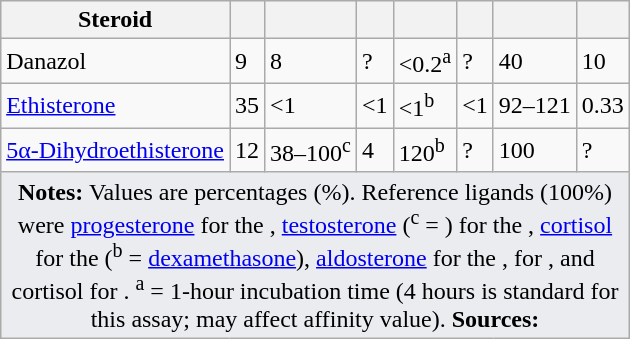<table class="wikitable sortable mw-collapsible mw-collapsed" style="text-align:left; margin-left:auto; margin-right:auto; border:none;">
<tr>
<th>Steroid</th>
<th></th>
<th></th>
<th></th>
<th></th>
<th></th>
<th></th>
<th></th>
</tr>
<tr>
<td>Danazol</td>
<td>9</td>
<td>8</td>
<td>?</td>
<td><0.2<sup>a</sup></td>
<td>?</td>
<td>40</td>
<td>10</td>
</tr>
<tr>
<td><a href='#'>Ethisterone</a></td>
<td>35</td>
<td><1</td>
<td><1</td>
<td><1<sup>b</sup></td>
<td><1</td>
<td>92–121</td>
<td>0.33</td>
</tr>
<tr>
<td><a href='#'>5α-Dihydroethisterone</a></td>
<td>12</td>
<td>38–100<sup>c</sup></td>
<td>4</td>
<td>120<sup>b</sup></td>
<td>?</td>
<td>100</td>
<td>?</td>
</tr>
<tr class="sortbottom">
<td colspan="8" style="width: 1px; background-color:#eaecf0; text-align: center;"><strong>Notes:</strong> Values are percentages (%). Reference ligands (100%) were <a href='#'>progesterone</a> for the , <a href='#'>testosterone</a> (<sup>c</sup> = <a href='#'></a>) for the , <a href='#'>cortisol</a> for the  (<sup>b</sup> = <a href='#'>dexamethasone</a>), <a href='#'>aldosterone</a> for the , <a href='#'></a> for , and cortisol for . <sup>a</sup> = 1-hour incubation time (4 hours is standard for this assay; may affect affinity value). <strong>Sources:</strong> </td>
</tr>
</table>
